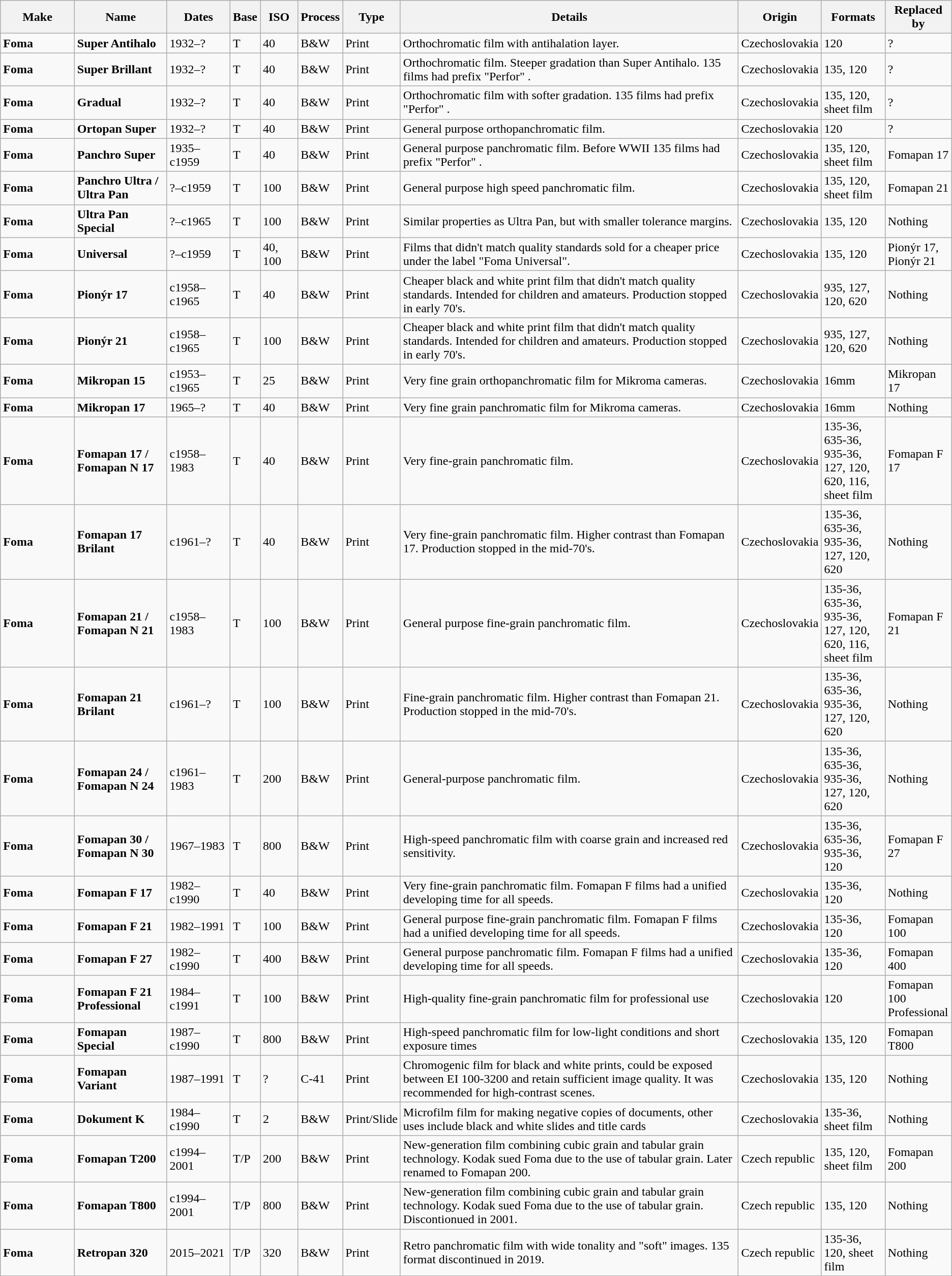<table class="wikitable">
<tr>
<th scope="col" style="width: 100px;">Make</th>
<th scope="col" style="width: 120px;">Name</th>
<th scope="col" style="width: 80px;">Dates</th>
<th scope="col" style="width: 30px;">Base</th>
<th scope="col" style="width: 45px;">ISO</th>
<th scope="col" style="width: 40px;">Process</th>
<th scope="col" style="width: 40px;">Type</th>
<th scope="col" style="width: 500px;">Details</th>
<th scope="col" style="width: 60px;">Origin</th>
<th scope="col" style="width: 80px;">Formats</th>
<th scope="col" style="width: 80px;">Replaced by</th>
</tr>
<tr>
<td><strong>Foma</strong></td>
<td><strong>Super Antihalo</strong></td>
<td>1932–?</td>
<td>T</td>
<td>40</td>
<td>B&W</td>
<td>Print</td>
<td>Orthochromatic film with antihalation layer.</td>
<td>Czechoslovakia</td>
<td>120</td>
<td>?</td>
</tr>
<tr>
<td><strong>Foma</strong></td>
<td><strong>Super Brillant</strong></td>
<td>1932–?</td>
<td>T</td>
<td>40</td>
<td>B&W</td>
<td>Print</td>
<td>Orthochromatic film. Steeper gradation than Super Antihalo. 135 films had prefix "Perfor" .</td>
<td>Czechoslovakia</td>
<td>135, 120</td>
<td>?</td>
</tr>
<tr>
<td><strong>Foma</strong></td>
<td><strong>Gradual</strong></td>
<td>1932–?</td>
<td>T</td>
<td>40</td>
<td>B&W</td>
<td>Print</td>
<td>Orthochromatic film with softer gradation. 135 films had prefix "Perfor" .</td>
<td>Czechoslovakia</td>
<td>135, 120, sheet film</td>
<td>?</td>
</tr>
<tr>
<td><strong>Foma</strong></td>
<td><strong>Ortopan Super</strong></td>
<td>1932–?</td>
<td>T</td>
<td>40</td>
<td>B&W</td>
<td>Print</td>
<td>General purpose orthopanchromatic film.</td>
<td>Czechoslovakia</td>
<td>120</td>
<td>?</td>
</tr>
<tr>
<td><strong>Foma</strong></td>
<td><strong>Panchro Super</strong></td>
<td>1935–c1959</td>
<td>T</td>
<td>40</td>
<td>B&W</td>
<td>Print</td>
<td>General purpose panchromatic film. Before WWII 135 films had prefix "Perfor" .</td>
<td>Czechoslovakia</td>
<td>135, 120, sheet film</td>
<td>Fomapan 17</td>
</tr>
<tr>
<td><strong>Foma</strong></td>
<td><strong>Panchro Ultra / Ultra Pan</strong></td>
<td>?–c1959</td>
<td>T</td>
<td>100</td>
<td>B&W</td>
<td>Print</td>
<td>General purpose high speed panchromatic film.</td>
<td>Czechoslovakia</td>
<td>135, 120, sheet film</td>
<td>Fomapan 21</td>
</tr>
<tr>
<td><strong>Foma</strong></td>
<td><strong>Ultra Pan Special</strong></td>
<td>?–c1965</td>
<td>T</td>
<td>100</td>
<td>B&W</td>
<td>Print</td>
<td>Similar properties as Ultra Pan, but with smaller tolerance margins.</td>
<td>Czechoslovakia</td>
<td>135, 120</td>
<td>Nothing</td>
</tr>
<tr>
<td><strong>Foma</strong></td>
<td><strong>Universal</strong></td>
<td>?–c1959</td>
<td>T</td>
<td>40, 100</td>
<td>B&W</td>
<td>Print</td>
<td>Films that didn't match quality standards sold for a cheaper price under the label "Foma Universal".</td>
<td>Czechoslovakia</td>
<td>135, 120</td>
<td>Pionýr 17, Pionýr 21</td>
</tr>
<tr>
<td><strong>Foma</strong></td>
<td><strong>Pionýr 17</strong></td>
<td>c1958–c1965</td>
<td>T</td>
<td>40</td>
<td>B&W</td>
<td>Print</td>
<td>Cheaper black and white print film that didn't match quality standards. Intended for children and amateurs. Production stopped in early 70's.</td>
<td>Czechoslovakia</td>
<td>935, 127, 120, 620</td>
<td>Nothing</td>
</tr>
<tr>
<td><strong>Foma</strong></td>
<td><strong>Pionýr 21</strong></td>
<td>c1958–c1965</td>
<td>T</td>
<td>100</td>
<td>B&W</td>
<td>Print</td>
<td>Cheaper black and white print film that didn't match quality standards. Intended for children and amateurs. Production stopped in early 70's.</td>
<td>Czechoslovakia</td>
<td>935, 127, 120, 620</td>
<td>Nothing</td>
</tr>
<tr>
<td><strong>Foma</strong></td>
<td><strong>Mikropan 15</strong></td>
<td>c1953–c1965</td>
<td>T</td>
<td>25</td>
<td>B&W</td>
<td>Print</td>
<td>Very fine grain orthopanchromatic film for Mikroma cameras.</td>
<td>Czechoslovakia</td>
<td>16mm</td>
<td>Mikropan 17</td>
</tr>
<tr>
<td><strong>Foma</strong></td>
<td><strong>Mikropan 17</strong></td>
<td>1965–?</td>
<td>T</td>
<td>40</td>
<td>B&W</td>
<td>Print</td>
<td>Very fine grain panchromatic film for Mikroma cameras.</td>
<td>Czechoslovakia</td>
<td>16mm</td>
<td>Nothing</td>
</tr>
<tr>
<td><strong>Foma</strong></td>
<td><strong>Fomapan 17 / Fomapan N 17</strong></td>
<td>c1958–1983</td>
<td>T</td>
<td>40</td>
<td>B&W</td>
<td>Print</td>
<td>Very fine-grain panchromatic film.</td>
<td>Czechoslovakia</td>
<td>135-36, 635-36, 935-36, 127, 120, 620, 116, sheet film</td>
<td>Fomapan F 17</td>
</tr>
<tr>
<td><strong>Foma</strong></td>
<td><strong>Fomapan 17 Brilant</strong></td>
<td>c1961–?</td>
<td>T</td>
<td>40</td>
<td>B&W</td>
<td>Print</td>
<td>Very fine-grain panchromatic film. Higher contrast than Fomapan 17. Production stopped in the mid-70's.</td>
<td>Czechoslovakia</td>
<td>135-36, 635-36, 935-36, 127, 120, 620</td>
<td>Nothing</td>
</tr>
<tr>
<td><strong>Foma</strong></td>
<td><strong>Fomapan 21 / Fomapan N 21</strong></td>
<td>c1958–1983</td>
<td>T</td>
<td>100</td>
<td>B&W</td>
<td>Print</td>
<td>General purpose fine-grain panchromatic film.</td>
<td>Czechoslovakia</td>
<td>135-36, 635-36, 935-36, 127, 120, 620, 116, sheet film</td>
<td>Fomapan F 21</td>
</tr>
<tr>
<td><strong>Foma</strong></td>
<td><strong>Fomapan 21 Brilant</strong></td>
<td>c1961–?</td>
<td>T</td>
<td>100</td>
<td>B&W</td>
<td>Print</td>
<td>Fine-grain panchromatic film. Higher contrast than Fomapan 21. Production stopped in the mid-70's.</td>
<td>Czechoslovakia</td>
<td>135-36, 635-36, 935-36, 127, 120, 620</td>
<td>Nothing</td>
</tr>
<tr>
<td><strong>Foma</strong></td>
<td><strong>Fomapan 24 / Fomapan N 24</strong></td>
<td>c1961–1983</td>
<td>T</td>
<td>200</td>
<td>B&W</td>
<td>Print</td>
<td>General-purpose panchromatic film.</td>
<td>Czechoslovakia</td>
<td>135-36, 635-36, 935-36, 127, 120, 620</td>
<td>Nothing</td>
</tr>
<tr>
<td><strong>Foma</strong></td>
<td><strong>Fomapan 30 / Fomapan N 30</strong></td>
<td>1967–1983</td>
<td>T</td>
<td>800</td>
<td>B&W</td>
<td>Print</td>
<td>High-speed panchromatic film with coarse grain and increased red sensitivity.</td>
<td>Czechoslovakia</td>
<td>135-36, 635-36, 935-36, 120</td>
<td>Fomapan F 27</td>
</tr>
<tr>
<td><strong>Foma</strong></td>
<td><strong>Fomapan F 17</strong></td>
<td>1982–c1990</td>
<td>T</td>
<td>40</td>
<td>B&W</td>
<td>Print</td>
<td>Very fine-grain panchromatic film. Fomapan F films had a unified developing time for all speeds.</td>
<td>Czechoslovakia</td>
<td>135-36, 120</td>
<td>Nothing</td>
</tr>
<tr>
<td><strong>Foma</strong></td>
<td><strong>Fomapan F 21</strong></td>
<td>1982–1991</td>
<td>T</td>
<td>100</td>
<td>B&W</td>
<td>Print</td>
<td>General purpose fine-grain panchromatic film. Fomapan F films had a unified developing time for all speeds.</td>
<td>Czechoslovakia</td>
<td>135-36, 120</td>
<td>Fomapan 100</td>
</tr>
<tr>
<td><strong>Foma</strong></td>
<td><strong>Fomapan F 27</strong></td>
<td>1982–c1990</td>
<td>T</td>
<td>400</td>
<td>B&W</td>
<td>Print</td>
<td>General purpose panchromatic film. Fomapan F films had a unified developing time for all speeds.</td>
<td>Czechoslovakia</td>
<td>135-36, 120</td>
<td>Fomapan 400</td>
</tr>
<tr>
<td><strong>Foma</strong></td>
<td><strong>Fomapan F 21 Professional</strong></td>
<td>1984–c1991</td>
<td>T</td>
<td>100</td>
<td>B&W</td>
<td>Print</td>
<td>High-quality fine-grain panchromatic film for professional use</td>
<td>Czechoslovakia</td>
<td>120</td>
<td>Fomapan 100 Professional</td>
</tr>
<tr>
<td><strong>Foma</strong></td>
<td><strong>Fomapan Special</strong></td>
<td>1987–c1990</td>
<td>T</td>
<td>800</td>
<td>B&W</td>
<td>Print</td>
<td>High-speed panchromatic film for low-light conditions and short exposure times</td>
<td>Czechoslovakia</td>
<td>135, 120</td>
<td>Fomapan T800</td>
</tr>
<tr>
<td><strong>Foma</strong></td>
<td><strong>Fomapan Variant</strong></td>
<td>1987–1991</td>
<td>T</td>
<td>?</td>
<td>C-41</td>
<td>Print</td>
<td>Chromogenic film for black and white prints, could be exposed between EI 100-3200 and retain sufficient image quality. It was recommended for high-contrast scenes.</td>
<td>Czechoslovakia</td>
<td>135, 120</td>
<td>Nothing</td>
</tr>
<tr>
<td><strong>Foma</strong></td>
<td><strong>Dokument K</strong></td>
<td>1984–c1990</td>
<td>T</td>
<td>2</td>
<td>B&W</td>
<td>Print/Slide</td>
<td>Microfilm film for making negative copies of documents, other uses include black and white slides and title cards</td>
<td>Czechoslovakia</td>
<td>135-36, sheet film</td>
<td>Nothing</td>
</tr>
<tr>
<td><strong>Foma</strong></td>
<td><strong>Fomapan T200</strong></td>
<td>c1994–2001</td>
<td>T/P</td>
<td>200</td>
<td>B&W</td>
<td>Print</td>
<td>New-generation film combining cubic grain and tabular grain technology. Kodak sued Foma due to the use of tabular grain. Later renamed to Fomapan 200.</td>
<td>Czech republic</td>
<td>135, 120, sheet film</td>
<td>Fomapan 200</td>
</tr>
<tr>
<td><strong>Foma</strong></td>
<td><strong>Fomapan T800</strong></td>
<td>c1994–2001</td>
<td>T/P</td>
<td>800</td>
<td>B&W</td>
<td>Print</td>
<td>New-generation film combining cubic grain and tabular grain technology. Kodak sued Foma due to the use of tabular grain. Discontionued in 2001.</td>
<td>Czech republic</td>
<td>135, 120</td>
<td>Nothing</td>
</tr>
<tr>
<td><strong>Foma</strong></td>
<td><strong>Retropan 320</strong></td>
<td>2015–2021</td>
<td>T/P</td>
<td>320</td>
<td>B&W</td>
<td>Print</td>
<td>Retro panchromatic film with wide tonality and "soft" images. 135 format discontinued in 2019.</td>
<td>Czech republic</td>
<td>135-36, 120, sheet film</td>
<td>Nothing</td>
</tr>
</table>
